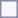<table style="border:1px solid #8888aa; background-color:#f7f8ff; padding:5px; font-size:95%; margin: 0px 12px 12px 0px;">
</table>
